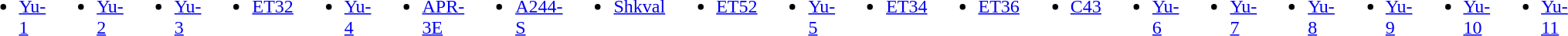<table>
<tr valign=top>
<td><br><ul><li><a href='#'>Yu-1</a></li></ul></td>
<td><br><ul><li><a href='#'>Yu-2</a></li></ul></td>
<td><br><ul><li><a href='#'>Yu-3</a></li></ul></td>
<td><br><ul><li><a href='#'>ET32</a></li></ul></td>
<td><br><ul><li><a href='#'>Yu-4</a></li></ul></td>
<td><br><ul><li><a href='#'>APR-3E</a></li></ul></td>
<td><br><ul><li><a href='#'>A244-S</a></li></ul></td>
<td><br><ul><li><a href='#'>Shkval</a></li></ul></td>
<td><br><ul><li><a href='#'>ET52</a></li></ul></td>
<td><br><ul><li><a href='#'>Yu-5</a></li></ul></td>
<td><br><ul><li><a href='#'>ET34</a></li></ul></td>
<td><br><ul><li><a href='#'>ET36</a></li></ul></td>
<td><br><ul><li><a href='#'>C43</a></li></ul></td>
<td><br><ul><li><a href='#'>Yu-6</a></li></ul></td>
<td><br><ul><li><a href='#'>Yu-7</a></li></ul></td>
<td><br><ul><li><a href='#'>Yu-8</a></li></ul></td>
<td><br><ul><li><a href='#'>Yu-9</a></li></ul></td>
<td><br><ul><li><a href='#'>Yu-10</a></li></ul></td>
<td><br><ul><li><a href='#'>Yu-11</a></li></ul></td>
</tr>
</table>
